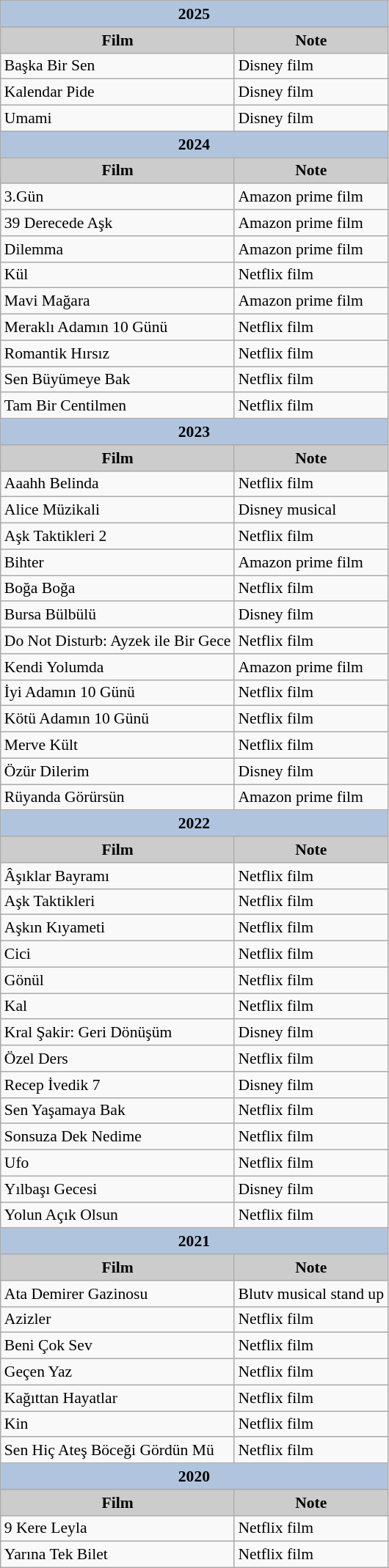<table class="wikitable sortable" style="font-size:90%">
<tr>
<th colspan="2" style="background-color:LightSteelBlue">2025</th>
</tr>
<tr>
<th style="background-color:#CCCCCC">Film</th>
<th style="background-color:#CCCCCC">Note</th>
</tr>
<tr>
<td>Başka Bir Sen</td>
<td>Disney film</td>
</tr>
<tr>
<td>Kalendar Pide</td>
<td>Disney film</td>
</tr>
<tr>
<td>Umami</td>
<td>Disney film</td>
</tr>
<tr>
<th colspan="2" style="background-color:LightSteelBlue">2024</th>
</tr>
<tr>
<th style="background-color:#CCCCCC">Film</th>
<th style="background-color:#CCCCCC">Note</th>
</tr>
<tr>
<td>3.Gün</td>
<td>Amazon prime film</td>
</tr>
<tr>
<td>39 Derecede Aşk</td>
<td>Amazon prime film</td>
</tr>
<tr>
<td>Dilemma</td>
<td>Amazon prime film</td>
</tr>
<tr>
<td>Kül</td>
<td>Netflix film</td>
</tr>
<tr>
<td>Mavi Mağara</td>
<td>Amazon prime film</td>
</tr>
<tr>
<td>Meraklı Adamın 10 Günü</td>
<td>Netflix film</td>
</tr>
<tr>
<td>Romantik Hırsız</td>
<td>Netflix film</td>
</tr>
<tr>
<td>Sen Büyümeye Bak</td>
<td>Netflix film</td>
</tr>
<tr>
<td>Tam Bir Centilmen</td>
<td>Netflix film</td>
</tr>
<tr>
<th colspan="2" style="background-color:LightSteelBlue">2023</th>
</tr>
<tr>
<th style="background-color:#CCCCCC">Film</th>
<th style="background-color:#CCCCCC">Note</th>
</tr>
<tr>
<td>Aaahh Belinda</td>
<td>Netflix film</td>
</tr>
<tr>
<td>Alice Müzikali</td>
<td>Disney musical</td>
</tr>
<tr>
<td>Aşk Taktikleri 2</td>
<td>Netflix film</td>
</tr>
<tr>
<td>Bihter</td>
<td>Amazon prime film</td>
</tr>
<tr>
<td>Boğa Boğa</td>
<td>Netflix film</td>
</tr>
<tr>
<td>Bursa Bülbülü</td>
<td>Disney film</td>
</tr>
<tr>
<td>Do Not Disturb: Ayzek ile Bir Gece</td>
<td>Netflix film</td>
</tr>
<tr>
<td>Kendi Yolumda</td>
<td>Amazon prime film</td>
</tr>
<tr>
<td>İyi Adamın 10 Günü</td>
<td>Netflix film</td>
</tr>
<tr>
<td>Kötü Adamın 10 Günü</td>
<td>Netflix film</td>
</tr>
<tr>
<td>Merve Kült</td>
<td>Netflix film</td>
</tr>
<tr>
<td>Özür Dilerim</td>
<td>Disney film</td>
</tr>
<tr>
<td>Rüyanda Görürsün</td>
<td>Amazon prime film</td>
</tr>
<tr>
<th colspan="2" style="background-color:LightSteelBlue">2022</th>
</tr>
<tr>
<th style="background-color:#CCCCCC">Film</th>
<th style="background-color:#CCCCCC">Note</th>
</tr>
<tr>
<td>Âşıklar Bayramı</td>
<td>Netflix film</td>
</tr>
<tr>
<td>Aşk Taktikleri</td>
<td>Netflix film</td>
</tr>
<tr>
<td>Aşkın Kıyameti</td>
<td>Netflix film</td>
</tr>
<tr>
<td>Cici</td>
<td>Netflix film</td>
</tr>
<tr>
<td>Gönül</td>
<td>Netflix film</td>
</tr>
<tr>
<td>Kal</td>
<td>Netflix film</td>
</tr>
<tr>
<td>Kral Şakir: Geri Dönüşüm</td>
<td>Disney film</td>
</tr>
<tr>
<td>Özel Ders</td>
<td>Netflix film</td>
</tr>
<tr>
<td>Recep İvedik 7</td>
<td>Disney film</td>
</tr>
<tr>
<td>Sen Yaşamaya Bak</td>
<td>Netflix film</td>
</tr>
<tr>
<td>Sonsuza Dek Nedime</td>
<td>Netflix film</td>
</tr>
<tr>
<td>Ufo</td>
<td>Netflix film</td>
</tr>
<tr>
<td>Yılbaşı Gecesi</td>
<td>Disney film</td>
</tr>
<tr>
<td>Yolun Açık Olsun</td>
<td>Netflix film</td>
</tr>
<tr>
<th colspan="2" style="background-color:LightSteelBlue">2021</th>
</tr>
<tr>
<th style="background-color:#CCCCCC">Film</th>
<th style="background-color:#CCCCCC">Note</th>
</tr>
<tr>
<td>Ata Demirer Gazinosu</td>
<td>Blutv musical stand up</td>
</tr>
<tr>
<td>Azizler</td>
<td>Netflix film</td>
</tr>
<tr>
<td>Beni Çok Sev</td>
<td>Netflix film</td>
</tr>
<tr>
<td>Geçen Yaz</td>
<td>Netflix film</td>
</tr>
<tr>
<td>Kağıttan Hayatlar</td>
<td>Netflix film</td>
</tr>
<tr>
<td>Kin</td>
<td>Netflix film</td>
</tr>
<tr>
<td>Sen Hiç Ateş Böceği Gördün Mü</td>
<td>Netflix film</td>
</tr>
<tr>
<th colspan="2" style="background-color:LightSteelBlue">2020</th>
</tr>
<tr>
<th style="background-color:#CCCCCC">Film</th>
<th style="background-color:#CCCCCC">Note</th>
</tr>
<tr>
<td>9 Kere Leyla</td>
<td>Netflix film</td>
</tr>
<tr>
<td>Yarına Tek Bilet</td>
<td>Netflix film</td>
</tr>
</table>
